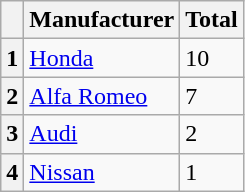<table class="wikitable" style="font-size:100%;">
<tr>
<th></th>
<th>Manufacturer</th>
<th>Total</th>
</tr>
<tr>
<th>1</th>
<td> <a href='#'>Honda</a></td>
<td>10</td>
</tr>
<tr>
<th>2</th>
<td> <a href='#'>Alfa Romeo</a></td>
<td>7</td>
</tr>
<tr>
<th>3</th>
<td> <a href='#'>Audi</a></td>
<td>2</td>
</tr>
<tr>
<th>4</th>
<td> <a href='#'>Nissan</a></td>
<td>1</td>
</tr>
</table>
